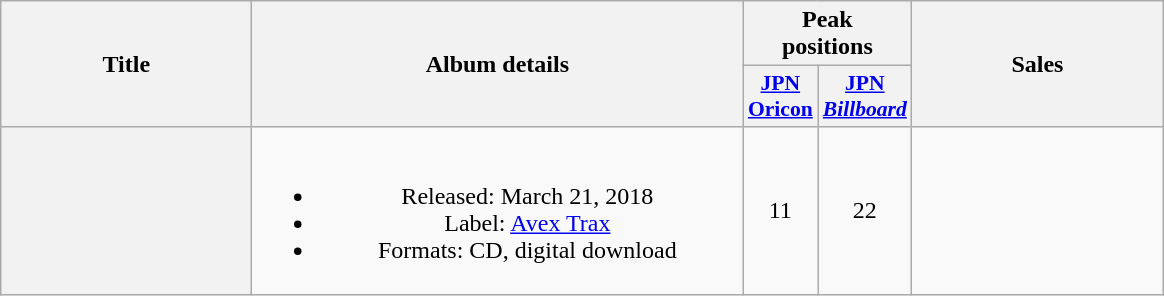<table class="wikitable plainrowheaders" style="text-align:center;">
<tr>
<th scope="col" rowspan="2" style="width:10em;">Title</th>
<th scope="col" rowspan="2" style="width:20em;">Album details</th>
<th scope="col" colspan="2">Peak<br>positions</th>
<th scope="col" rowspan="2" style="width:10em;">Sales</th>
</tr>
<tr>
<th scope="col" style="width:2.2em;font-size:90%;"><a href='#'>JPN Oricon</a><br></th>
<th scope="col" style="width:2.2em;font-size:90%;"><a href='#'>JPN <em>Billboard</em></a><br></th>
</tr>
<tr>
<th scope="row"></th>
<td><br><ul><li>Released: March 21, 2018</li><li>Label: <a href='#'>Avex Trax</a></li><li>Formats: CD, digital download</li></ul></td>
<td>11</td>
<td>22</td>
<td></td>
</tr>
</table>
